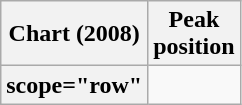<table class="wikitable plainrowheaders sortable">
<tr>
<th scope="col">Chart (2008)</th>
<th scope="col">Peak<br>position</th>
</tr>
<tr>
<th>scope="row" </th>
</tr>
</table>
